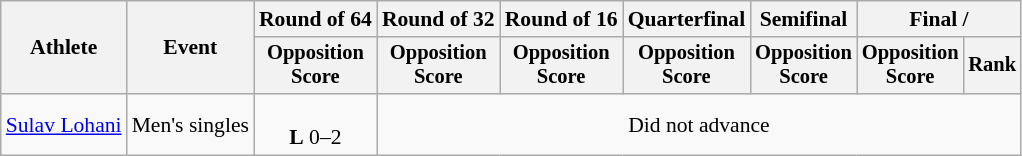<table class="wikitable" style="font-size:90%; text-align:center">
<tr>
<th rowspan=2>Athlete</th>
<th rowspan=2>Event</th>
<th>Round of 64</th>
<th>Round of 32</th>
<th>Round of 16</th>
<th>Quarterfinal</th>
<th>Semifinal</th>
<th colspan=2>Final / </th>
</tr>
<tr style="font-size:95%">
<th>Opposition<br>Score</th>
<th>Opposition<br>Score</th>
<th>Opposition<br>Score</th>
<th>Opposition<br>Score</th>
<th>Opposition<br>Score</th>
<th>Opposition<br>Score</th>
<th>Rank</th>
</tr>
<tr>
<td align="left"><a href='#'>Sulav Lohani</a></td>
<td align="left">Men's singles</td>
<td><br><strong>L</strong> 0–2</td>
<td colspan=6>Did not advance</td>
</tr>
</table>
